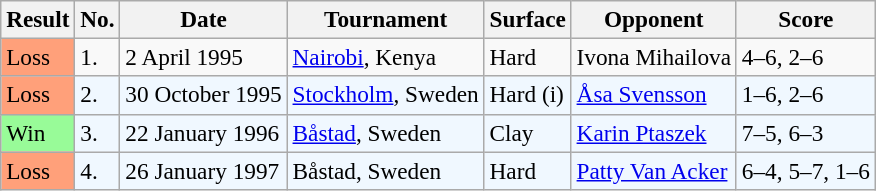<table class="sortable wikitable" style="font-size:97%">
<tr>
<th>Result</th>
<th>No.</th>
<th>Date</th>
<th>Tournament</th>
<th>Surface</th>
<th>Opponent</th>
<th>Score</th>
</tr>
<tr>
<td style="background:#ffa07a;">Loss</td>
<td>1.</td>
<td>2 April 1995</td>
<td><a href='#'>Nairobi</a>, Kenya</td>
<td>Hard</td>
<td> Ivona Mihailova</td>
<td>4–6, 2–6</td>
</tr>
<tr style="background:#f0f8ff;">
<td style="background:#ffa07a;">Loss</td>
<td>2.</td>
<td>30 October 1995</td>
<td><a href='#'>Stockholm</a>, Sweden</td>
<td>Hard (i)</td>
<td> <a href='#'>Åsa Svensson</a></td>
<td>1–6, 2–6</td>
</tr>
<tr style="background:#f0f8ff;">
<td style="background:#98fb98;">Win</td>
<td>3.</td>
<td>22 January 1996</td>
<td><a href='#'>Båstad</a>, Sweden</td>
<td>Clay</td>
<td> <a href='#'>Karin Ptaszek</a></td>
<td>7–5, 6–3</td>
</tr>
<tr bgcolor="#f0f8ff">
<td style="background:#ffa07a;">Loss</td>
<td>4.</td>
<td>26 January 1997</td>
<td>Båstad, Sweden</td>
<td>Hard</td>
<td> <a href='#'>Patty Van Acker</a></td>
<td>6–4, 5–7, 1–6</td>
</tr>
</table>
